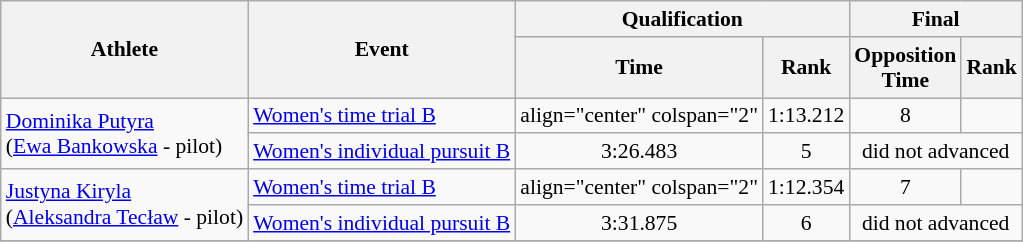<table class=wikitable style="font-size:90%">
<tr>
<th rowspan="2">Athlete</th>
<th rowspan="2">Event</th>
<th colspan="2">Qualification</th>
<th colspan="2">Final</th>
</tr>
<tr>
<th>Time</th>
<th>Rank</th>
<th>Opposition<br>Time</th>
<th>Rank</th>
</tr>
<tr>
<td rowspan="2"><a href='#'>Dominika Putyra</a><br>(<a href='#'>Ewa Bankowska</a> - pilot)</td>
<td><a href='#'>Women's time trial B</a></td>
<td>align="center" colspan="2" </td>
<td align="center">1:13.212</td>
<td align="center">8</td>
</tr>
<tr>
<td><a href='#'>Women's individual pursuit B</a></td>
<td align="center">3:26.483</td>
<td align="center">5</td>
<td align="center" colspan="2">did not advanced</td>
</tr>
<tr>
<td rowspan="2"><a href='#'>Justyna Kiryla</a><br>(<a href='#'>Aleksandra Tecław</a> - pilot)</td>
<td><a href='#'>Women's time trial B</a></td>
<td>align="center" colspan="2" </td>
<td align="center">1:12.354</td>
<td align="center">7</td>
</tr>
<tr>
<td><a href='#'>Women's individual pursuit B</a></td>
<td align="center">3:31.875</td>
<td align="center">6</td>
<td align="center" colspan="2">did not advanced</td>
</tr>
<tr>
</tr>
</table>
